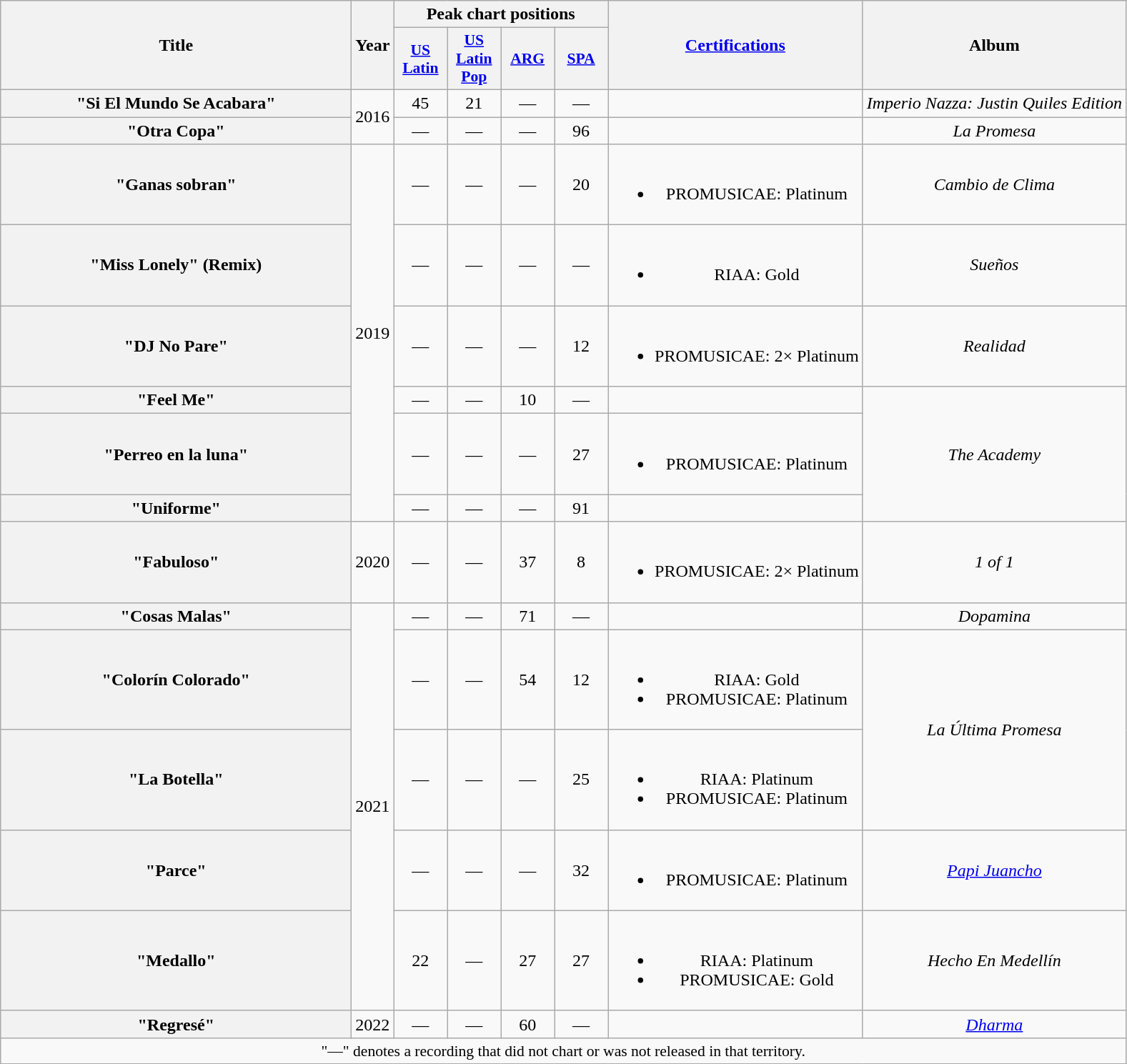<table class="wikitable plainrowheaders" style="text-align:center;">
<tr>
<th scope="col" rowspan="2" style="width:20em;">Title</th>
<th scope="col" rowspan="2">Year</th>
<th scope="col" colspan="4">Peak chart positions</th>
<th scope="col" rowspan="2"><a href='#'>Certifications</a></th>
<th scope="col" rowspan="2">Album</th>
</tr>
<tr>
<th scope="col" style="width:3em;font-size:90%;"><a href='#'>US<br>Latin</a><br></th>
<th scope="col" style="width:3em;font-size:90%;"><a href='#'>US<br>Latin<br>Pop</a><br></th>
<th scope="col" style="width:3em;font-size:90%;"><a href='#'>ARG</a><br></th>
<th scope="col" style="width:3em;font-size:90%;"><a href='#'>SPA</a><br></th>
</tr>
<tr>
<th scope="row">"Si El Mundo Se Acabara"</th>
<td rowspan=2>2016</td>
<td>45</td>
<td>21</td>
<td>—</td>
<td>—</td>
<td></td>
<td><em>Imperio Nazza: Justin Quiles Edition</em></td>
</tr>
<tr>
<th scope="row">"Otra Copa"<br></th>
<td>—</td>
<td>—</td>
<td>—</td>
<td>96</td>
<td></td>
<td><em>La Promesa</em></td>
</tr>
<tr>
<th scope="row">"Ganas sobran"<br></th>
<td rowspan=6>2019</td>
<td>—</td>
<td>—</td>
<td>—</td>
<td>20</td>
<td><br><ul><li>PROMUSICAE: Platinum</li></ul></td>
<td><em>Cambio de Clima</em></td>
</tr>
<tr>
<th scope="row">"Miss Lonely" (Remix)<br></th>
<td>—</td>
<td>—</td>
<td>—</td>
<td>—</td>
<td><br><ul><li>RIAA: Gold </li></ul></td>
<td><em>Sueños</em></td>
</tr>
<tr>
<th scope="row">"DJ No Pare"</th>
<td>—</td>
<td>—</td>
<td>—</td>
<td>12</td>
<td><br><ul><li>PROMUSICAE: 2× Platinum</li></ul></td>
<td><em>Realidad</em></td>
</tr>
<tr>
<th scope="row">"Feel Me"<br></th>
<td>—</td>
<td>—</td>
<td>10</td>
<td>—</td>
<td></td>
<td rowspan=3><em>The Academy</em></td>
</tr>
<tr>
<th scope="row">"Perreo en la luna"<br></th>
<td>—</td>
<td>—</td>
<td>—</td>
<td>27</td>
<td><br><ul><li>PROMUSICAE: Platinum</li></ul></td>
</tr>
<tr>
<th scope="row">"Uniforme"<br></th>
<td>—</td>
<td>—</td>
<td>—</td>
<td>91</td>
<td></td>
</tr>
<tr>
<th scope="row">"Fabuloso"<br></th>
<td>2020</td>
<td>—</td>
<td>—</td>
<td>37</td>
<td>8</td>
<td><br><ul><li>PROMUSICAE: 2× Platinum</li></ul></td>
<td><em>1 of 1</em></td>
</tr>
<tr>
<th scope="row">"Cosas Malas"<br></th>
<td rowspan=5>2021</td>
<td>—</td>
<td>—</td>
<td>71</td>
<td>—</td>
<td></td>
<td><em>Dopamina</em></td>
</tr>
<tr>
<th scope="row">"Colorín Colorado"</th>
<td>—</td>
<td>—</td>
<td>54</td>
<td>12</td>
<td><br><ul><li>RIAA: Gold </li><li>PROMUSICAE: Platinum</li></ul></td>
<td rowspan=2><em>La Última Promesa</em></td>
</tr>
<tr>
<th scope="row">"La Botella"<br></th>
<td>—</td>
<td>—</td>
<td>—</td>
<td>25</td>
<td><br><ul><li>RIAA: Platinum </li><li>PROMUSICAE: Platinum</li></ul></td>
</tr>
<tr>
<th scope="row">"Parce"<br></th>
<td>—</td>
<td>—</td>
<td>—</td>
<td>32</td>
<td><br><ul><li>PROMUSICAE: Platinum</li></ul></td>
<td><em><a href='#'>Papi Juancho</a></em></td>
</tr>
<tr>
<th scope="row">"Medallo"<br></th>
<td>22</td>
<td>—</td>
<td>27</td>
<td>27</td>
<td><br><ul><li>RIAA: Platinum </li><li>PROMUSICAE: Gold</li></ul></td>
<td><em>Hecho En Medellín</em></td>
</tr>
<tr>
<th scope="row">"Regresé"<br></th>
<td>2022</td>
<td>—</td>
<td>—</td>
<td>60</td>
<td>—</td>
<td></td>
<td><em><a href='#'>Dharma</a></em></td>
</tr>
<tr>
<td colspan="15" style="font-size:90%">"—" denotes a recording that did not chart or was not released in that territory.</td>
</tr>
</table>
